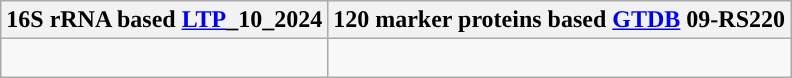<table class="wikitable">
<tr>
<th colspan=1>16S rRNA based <a href='#'>LTP</a>_10_2024</th>
<th colspan=1>120 marker proteins based <a href='#'>GTDB</a> 09-RS220</th>
</tr>
<tr>
<td style="vertical-align:top"><br></td>
<td><br></td>
</tr>
</table>
